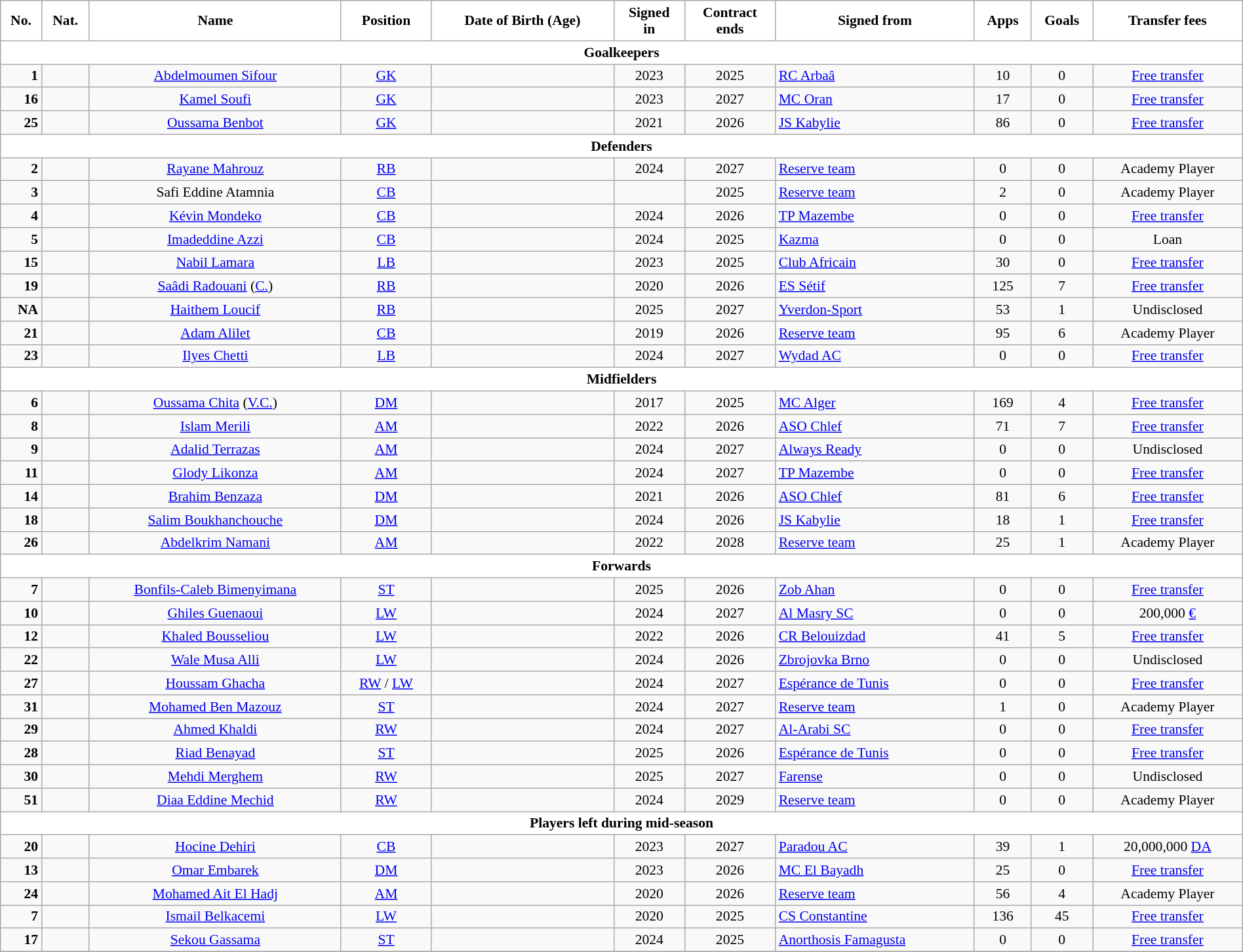<table class="wikitable" style="text-align:center; font-size:90%; width:100%">
<tr>
<th style="background:white; color:black; text-align:center;">No.</th>
<th style="background:white; color:black; text-align:center;">Nat.</th>
<th style="background:white; color:black; text-align:center;">Name</th>
<th style="background:white; color:black; text-align:center;">Position</th>
<th style="background:white; color:black; text-align:center;">Date of Birth (Age)</th>
<th style="background:white; color:black; text-align:center;">Signed<br>in</th>
<th style="background:white; color:black; text-align:center;">Contract<br>ends</th>
<th style="background:white; color:black; text-align:center;">Signed from</th>
<th style="background:white; color:black; text-align:center;">Apps</th>
<th style="background:white; color:black; text-align:center;">Goals</th>
<th style="background:white; color:black; text-align:center;">Transfer fees</th>
</tr>
<tr>
<th colspan="12" style="background:white; color:black; text-align:center">Goalkeepers</th>
</tr>
<tr>
<td style="text-align:right"><strong>1</strong></td>
<td></td>
<td><a href='#'>Abdelmoumen Sifour</a></td>
<td><a href='#'>GK</a></td>
<td></td>
<td>2023</td>
<td>2025</td>
<td style="text-align:left"> <a href='#'>RC Arbaâ</a></td>
<td>10</td>
<td>0</td>
<td><a href='#'>Free transfer</a></td>
</tr>
<tr>
<td style="text-align:right"><strong>16</strong></td>
<td></td>
<td><a href='#'>Kamel Soufi</a></td>
<td><a href='#'>GK</a></td>
<td></td>
<td>2023</td>
<td>2027</td>
<td style="text-align:left"> <a href='#'>MC Oran</a></td>
<td>17</td>
<td>0</td>
<td><a href='#'>Free transfer</a></td>
</tr>
<tr>
<td style="text-align:right"><strong>25</strong></td>
<td></td>
<td><a href='#'>Oussama Benbot</a></td>
<td><a href='#'>GK</a></td>
<td></td>
<td>2021</td>
<td>2026</td>
<td style="text-align:left"> <a href='#'>JS Kabylie</a></td>
<td>86</td>
<td>0</td>
<td><a href='#'>Free transfer</a></td>
</tr>
<tr>
<th colspan="12" style="background:white; color:black; text-align:center">Defenders</th>
</tr>
<tr>
<td style="text-align:right"><strong>2</strong></td>
<td></td>
<td><a href='#'>Rayane Mahrouz</a></td>
<td><a href='#'>RB</a></td>
<td></td>
<td>2024</td>
<td>2027</td>
<td style="text-align:left"> <a href='#'>Reserve team</a></td>
<td>0</td>
<td>0</td>
<td>Academy Player</td>
</tr>
<tr>
<td style="text-align:right"><strong>3</strong></td>
<td></td>
<td>Safi Eddine Atamnia</td>
<td><a href='#'>CB</a></td>
<td></td>
<td></td>
<td>2025</td>
<td style="text-align:left"> <a href='#'>Reserve team</a></td>
<td>2</td>
<td>0</td>
<td>Academy Player</td>
</tr>
<tr>
<td style="text-align:right"><strong>4</strong></td>
<td></td>
<td><a href='#'>Kévin Mondeko</a></td>
<td><a href='#'>CB</a></td>
<td></td>
<td>2024</td>
<td>2026</td>
<td style="text-align:left"> <a href='#'>TP Mazembe</a></td>
<td>0</td>
<td>0</td>
<td><a href='#'>Free transfer</a></td>
</tr>
<tr>
<td style="text-align:right"><strong>5</strong></td>
<td></td>
<td><a href='#'>Imadeddine Azzi</a></td>
<td><a href='#'>CB</a></td>
<td></td>
<td>2024</td>
<td>2025</td>
<td style="text-align:left"> <a href='#'>Kazma</a></td>
<td>0</td>
<td>0</td>
<td>Loan</td>
</tr>
<tr>
<td style="text-align:right"><strong>15</strong></td>
<td></td>
<td><a href='#'>Nabil Lamara</a></td>
<td><a href='#'>LB</a></td>
<td></td>
<td>2023</td>
<td>2025</td>
<td style="text-align:left"> <a href='#'>Club Africain</a></td>
<td>30</td>
<td>0</td>
<td><a href='#'>Free transfer</a></td>
</tr>
<tr>
<td style="text-align:right"><strong>19</strong></td>
<td></td>
<td><a href='#'>Saâdi Radouani</a> (<a href='#'>C.</a>)</td>
<td><a href='#'>RB</a></td>
<td></td>
<td>2020</td>
<td>2026</td>
<td style="text-align:left"> <a href='#'>ES Sétif</a></td>
<td>125</td>
<td>7</td>
<td><a href='#'>Free transfer</a></td>
</tr>
<tr>
<td style="text-align:right"><strong>NA</strong></td>
<td></td>
<td><a href='#'>Haithem Loucif</a></td>
<td><a href='#'>RB</a></td>
<td></td>
<td>2025</td>
<td>2027</td>
<td style="text-align:left"> <a href='#'>Yverdon-Sport</a></td>
<td>53</td>
<td>1</td>
<td>Undisclosed</td>
</tr>
<tr>
<td style="text-align:right"><strong>21</strong></td>
<td></td>
<td><a href='#'>Adam Alilet</a></td>
<td><a href='#'>CB</a></td>
<td></td>
<td>2019</td>
<td>2026</td>
<td style="text-align:left"> <a href='#'>Reserve team</a></td>
<td>95</td>
<td>6</td>
<td>Academy Player</td>
</tr>
<tr>
<td style="text-align:right"><strong>23</strong></td>
<td></td>
<td><a href='#'>Ilyes Chetti</a></td>
<td><a href='#'>LB</a></td>
<td></td>
<td>2024</td>
<td>2027</td>
<td style="text-align:left"> <a href='#'>Wydad AC</a></td>
<td>0</td>
<td>0</td>
<td><a href='#'>Free transfer</a></td>
</tr>
<tr>
<th colspan="12" style="background:white; color:black; text-align:center">Midfielders</th>
</tr>
<tr>
<td style="text-align:right"><strong>6</strong></td>
<td></td>
<td><a href='#'>Oussama Chita</a> (<a href='#'>V.C.</a>)</td>
<td><a href='#'>DM</a></td>
<td></td>
<td>2017</td>
<td>2025</td>
<td style="text-align:left"> <a href='#'>MC Alger</a></td>
<td>169</td>
<td>4</td>
<td><a href='#'>Free transfer</a></td>
</tr>
<tr>
<td style="text-align:right"><strong>8</strong></td>
<td></td>
<td><a href='#'>Islam Merili</a></td>
<td><a href='#'>AM</a></td>
<td></td>
<td>2022</td>
<td>2026</td>
<td style="text-align:left"> <a href='#'>ASO Chlef</a></td>
<td>71</td>
<td>7</td>
<td><a href='#'>Free transfer</a></td>
</tr>
<tr>
<td style="text-align:right"><strong>9</strong></td>
<td></td>
<td><a href='#'>Adalid Terrazas</a></td>
<td><a href='#'>AM</a></td>
<td></td>
<td>2024</td>
<td>2027</td>
<td style="text-align:left"> <a href='#'>Always Ready</a></td>
<td>0</td>
<td>0</td>
<td>Undisclosed</td>
</tr>
<tr>
<td style="text-align:right"><strong>11</strong></td>
<td></td>
<td><a href='#'>Glody Likonza</a></td>
<td><a href='#'>AM</a></td>
<td></td>
<td>2024</td>
<td>2027</td>
<td style="text-align:left"> <a href='#'>TP Mazembe</a></td>
<td>0</td>
<td>0</td>
<td><a href='#'>Free transfer</a></td>
</tr>
<tr>
<td style="text-align:right"><strong>14</strong></td>
<td></td>
<td><a href='#'>Brahim Benzaza</a></td>
<td><a href='#'>DM</a></td>
<td></td>
<td>2021</td>
<td>2026</td>
<td style="text-align:left"> <a href='#'>ASO Chlef</a></td>
<td>81</td>
<td>6</td>
<td><a href='#'>Free transfer</a></td>
</tr>
<tr>
<td style="text-align:right"><strong>18</strong></td>
<td></td>
<td><a href='#'>Salim Boukhanchouche</a></td>
<td><a href='#'>DM</a></td>
<td></td>
<td>2024</td>
<td>2026</td>
<td style="text-align:left"> <a href='#'>JS Kabylie</a></td>
<td>18</td>
<td>1</td>
<td><a href='#'>Free transfer</a></td>
</tr>
<tr>
<td style="text-align:right"><strong>26</strong></td>
<td></td>
<td><a href='#'>Abdelkrim Namani</a></td>
<td><a href='#'>AM</a></td>
<td></td>
<td>2022</td>
<td>2028</td>
<td style="text-align:left"> <a href='#'>Reserve team</a></td>
<td>25</td>
<td>1</td>
<td>Academy Player</td>
</tr>
<tr>
<th colspan="12" style="background:white; color:black; text-align:center">Forwards</th>
</tr>
<tr>
<td style="text-align:right"><strong>7</strong></td>
<td></td>
<td><a href='#'>Bonfils-Caleb Bimenyimana</a></td>
<td><a href='#'>ST</a></td>
<td></td>
<td>2025</td>
<td>2026</td>
<td style="text-align:left"> <a href='#'>Zob Ahan</a></td>
<td>0</td>
<td>0</td>
<td><a href='#'>Free transfer</a></td>
</tr>
<tr>
<td style="text-align:right"><strong>10</strong></td>
<td></td>
<td><a href='#'>Ghiles Guenaoui</a></td>
<td><a href='#'>LW</a></td>
<td></td>
<td>2024</td>
<td>2027</td>
<td style="text-align:left"> <a href='#'>Al Masry SC</a></td>
<td>0</td>
<td>0</td>
<td>200,000 <a href='#'>€</a></td>
</tr>
<tr>
<td style="text-align:right"><strong>12</strong></td>
<td></td>
<td><a href='#'>Khaled Bousseliou</a></td>
<td><a href='#'>LW</a></td>
<td></td>
<td>2022</td>
<td>2026</td>
<td style="text-align:left"> <a href='#'>CR Belouizdad</a></td>
<td>41</td>
<td>5</td>
<td><a href='#'>Free transfer</a></td>
</tr>
<tr>
<td style="text-align:right"><strong>22</strong></td>
<td></td>
<td><a href='#'>Wale Musa Alli</a></td>
<td><a href='#'>LW</a></td>
<td></td>
<td>2024</td>
<td>2026</td>
<td style="text-align:left"> <a href='#'>Zbrojovka Brno</a></td>
<td>0</td>
<td>0</td>
<td>Undisclosed</td>
</tr>
<tr>
<td style="text-align:right"><strong>27</strong></td>
<td></td>
<td><a href='#'>Houssam Ghacha</a></td>
<td><a href='#'>RW</a> / <a href='#'>LW</a></td>
<td></td>
<td>2024</td>
<td>2027</td>
<td style="text-align:left"> <a href='#'>Espérance de Tunis</a></td>
<td>0</td>
<td>0</td>
<td><a href='#'>Free transfer</a></td>
</tr>
<tr>
<td style="text-align:right"><strong>31</strong></td>
<td></td>
<td><a href='#'>Mohamed Ben Mazouz</a></td>
<td><a href='#'>ST</a></td>
<td></td>
<td>2024</td>
<td>2027</td>
<td style="text-align:left"> <a href='#'>Reserve team</a></td>
<td>1</td>
<td>0</td>
<td>Academy Player</td>
</tr>
<tr>
<td style="text-align:right"><strong>29</strong></td>
<td></td>
<td><a href='#'>Ahmed Khaldi</a></td>
<td><a href='#'>RW</a></td>
<td></td>
<td>2024</td>
<td>2027</td>
<td style="text-align:left"> <a href='#'>Al-Arabi SC</a></td>
<td>0</td>
<td>0</td>
<td><a href='#'>Free transfer</a></td>
</tr>
<tr>
<td style="text-align:right"><strong>28</strong></td>
<td></td>
<td><a href='#'>Riad Benayad</a></td>
<td><a href='#'>ST</a></td>
<td></td>
<td>2025</td>
<td>2026</td>
<td style="text-align:left"> <a href='#'>Espérance de Tunis</a></td>
<td>0</td>
<td>0</td>
<td><a href='#'>Free transfer</a></td>
</tr>
<tr>
<td style="text-align:right"><strong>30</strong></td>
<td></td>
<td><a href='#'>Mehdi Merghem</a></td>
<td><a href='#'>RW</a></td>
<td></td>
<td>2025</td>
<td>2027</td>
<td style="text-align:left"> <a href='#'>Farense</a></td>
<td>0</td>
<td>0</td>
<td>Undisclosed</td>
</tr>
<tr>
<td style="text-align:right"><strong>51</strong></td>
<td></td>
<td><a href='#'>Diaa Eddine Mechid</a></td>
<td><a href='#'>RW</a></td>
<td></td>
<td>2024</td>
<td>2029</td>
<td style="text-align:left"> <a href='#'>Reserve team</a></td>
<td>0</td>
<td>0</td>
<td>Academy Player</td>
</tr>
<tr>
<th colspan="12" style="background:white; color:black; text-align:center">Players left during mid-season</th>
</tr>
<tr>
<td style="text-align:right"><strong>20</strong></td>
<td></td>
<td><a href='#'>Hocine Dehiri</a></td>
<td><a href='#'>CB</a></td>
<td></td>
<td>2023</td>
<td>2027</td>
<td style="text-align:left"> <a href='#'>Paradou AC</a></td>
<td>39</td>
<td>1</td>
<td>20,000,000 <a href='#'>DA</a></td>
</tr>
<tr>
<td style="text-align:right"><strong>13</strong></td>
<td></td>
<td><a href='#'>Omar Embarek</a></td>
<td><a href='#'>DM</a></td>
<td></td>
<td>2023</td>
<td>2026</td>
<td style="text-align:left"> <a href='#'>MC El Bayadh</a></td>
<td>25</td>
<td>0</td>
<td><a href='#'>Free transfer</a></td>
</tr>
<tr>
<td style="text-align:right"><strong>24</strong></td>
<td></td>
<td><a href='#'>Mohamed Ait El Hadj</a></td>
<td><a href='#'>AM</a></td>
<td></td>
<td>2020</td>
<td>2026</td>
<td style="text-align:left"> <a href='#'>Reserve team</a></td>
<td>56</td>
<td>4</td>
<td>Academy Player</td>
</tr>
<tr>
<td style="text-align:right"><strong>7</strong></td>
<td></td>
<td><a href='#'>Ismail Belkacemi</a></td>
<td><a href='#'>LW</a></td>
<td></td>
<td>2020</td>
<td>2025</td>
<td style="text-align:left"> <a href='#'>CS Constantine</a></td>
<td>136</td>
<td>45</td>
<td><a href='#'>Free transfer</a></td>
</tr>
<tr>
<td style="text-align:right"><strong>17</strong></td>
<td></td>
<td><a href='#'>Sekou Gassama</a></td>
<td><a href='#'>ST</a></td>
<td></td>
<td>2024</td>
<td>2025</td>
<td style="text-align:left"> <a href='#'>Anorthosis Famagusta</a></td>
<td>0</td>
<td>0</td>
<td><a href='#'>Free transfer</a></td>
</tr>
<tr>
</tr>
</table>
